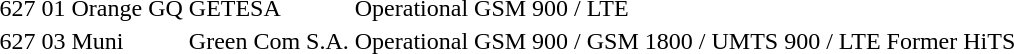<table>
<tr>
<td>627</td>
<td>01</td>
<td>Orange GQ</td>
<td>GETESA</td>
<td>Operational</td>
<td>GSM 900 / LTE</td>
<td></td>
</tr>
<tr>
<td>627</td>
<td>03</td>
<td>Muni</td>
<td>Green Com S.A.</td>
<td>Operational</td>
<td>GSM 900 / GSM 1800 / UMTS 900 / LTE</td>
<td>Former HiTS</td>
</tr>
</table>
